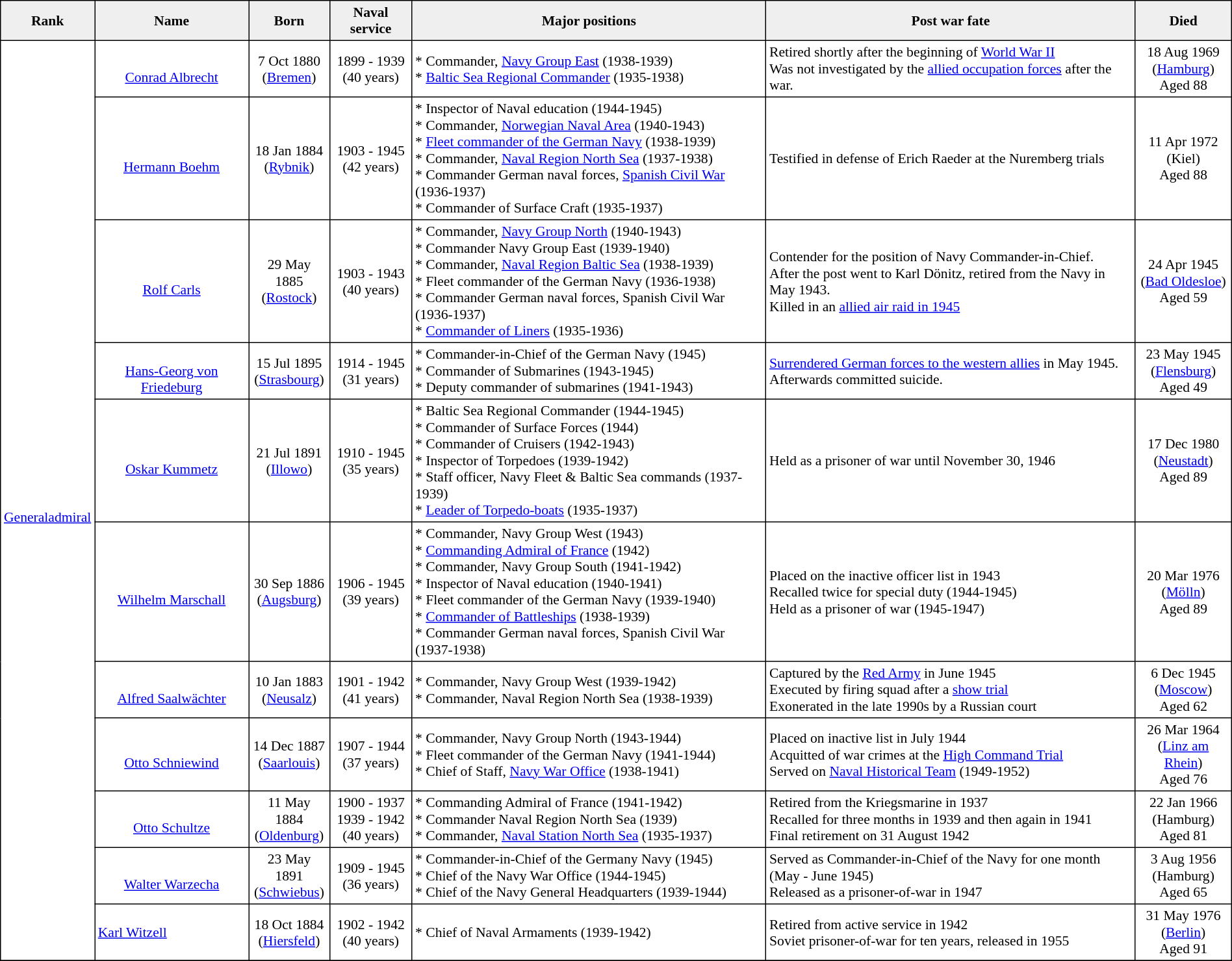<table align="center" border="1" cellpadding="3" cellspacing="0" style="font-size: 90%; border: black solid 1px; border-collapse: collapse; text-align: middle;">
<tr>
<th bgcolor="#efefef">Rank</th>
<th bgcolor="#efefef">Name</th>
<th bgcolor="#efefef">Born</th>
<th bgcolor="#efefef">Naval service</th>
<th bgcolor="#efefef">Major positions</th>
<th bgcolor="#efefef">Post war fate</th>
<th bgcolor="#efefef">Died</th>
</tr>
<tr>
<td align="center" rowspan=11><br><br><a href='#'>Generaladmiral</a></td>
<td align="center"><br><a href='#'>Conrad Albrecht</a></td>
<td align="center">7 Oct 1880<br>(<a href='#'>Bremen</a>)</td>
<td align="center">1899 - 1939<br>(40 years)</td>
<td>* Commander, <a href='#'>Navy Group East</a> (1938-1939)<br>* <a href='#'>Baltic Sea Regional Commander</a> (1935-1938)</td>
<td>Retired shortly after the beginning of <a href='#'>World War II</a><br>Was not investigated by the <a href='#'>allied occupation forces</a> after the war.</td>
<td align="center">18 Aug 1969<br>(<a href='#'>Hamburg</a>)<br>Aged 88</td>
</tr>
<tr>
<td align="center"><br><a href='#'>Hermann Boehm</a></td>
<td align="center">18 Jan 1884<br>(<a href='#'>Rybnik</a>)</td>
<td align="center">1903 - 1945<br>(42 years)</td>
<td>* Inspector of Naval education (1944-1945)<br>* Commander, <a href='#'>Norwegian Naval Area</a> (1940-1943)<br>* <a href='#'>Fleet commander of the German Navy</a> (1938-1939)<br>* Commander, <a href='#'>Naval Region North Sea</a> (1937-1938)<br>* Commander German naval forces, <a href='#'>Spanish Civil War</a> (1936-1937)<br>* Commander of Surface Craft (1935-1937)</td>
<td>Testified in defense of Erich Raeder at the Nuremberg trials</td>
<td align="center">11 Apr 1972<br>(Kiel)<br>Aged 88</td>
</tr>
<tr>
<td align="center"><br><a href='#'>Rolf Carls</a></td>
<td align="center">29 May 1885<br>(<a href='#'>Rostock</a>)</td>
<td align="center">1903 - 1943<br>(40 years)</td>
<td>* Commander, <a href='#'>Navy Group North</a> (1940-1943)<br>* Commander Navy Group East (1939-1940)<br>* Commander, <a href='#'>Naval Region Baltic Sea</a> (1938-1939)<br>* Fleet commander of the German Navy (1936-1938)<br>* Commander German naval forces, Spanish Civil War (1936-1937)<br>* <a href='#'>Commander of Liners</a> (1935-1936)</td>
<td>Contender for the position of Navy Commander-in-Chief.<br>After the post went to Karl Dönitz, retired from the Navy in May 1943.<br>Killed in an <a href='#'>allied air raid in 1945</a></td>
<td align="center">24 Apr 1945<br>(<a href='#'>Bad Oldesloe</a>)<br>Aged 59</td>
</tr>
<tr>
<td align="center"><br><a href='#'>Hans-Georg von Friedeburg</a></td>
<td align="center">15 Jul 1895<br>(<a href='#'>Strasbourg</a>)</td>
<td align="center">1914 - 1945<br>(31 years)</td>
<td>* Commander-in-Chief of the German Navy (1945)<br>* Commander of Submarines (1943-1945)<br>* Deputy commander of submarines (1941-1943)</td>
<td><a href='#'>Surrendered German forces to the western allies</a> in May 1945.<br>Afterwards committed suicide.</td>
<td align="center">23 May 1945<br>(<a href='#'>Flensburg</a>)<br>Aged 49</td>
</tr>
<tr>
<td align="center"><br><a href='#'>Oskar Kummetz</a></td>
<td align="center">21 Jul 1891<br>(<a href='#'>Illowo</a>)</td>
<td align="center">1910 - 1945<br>(35 years)</td>
<td>* Baltic Sea Regional Commander (1944-1945)<br>* Commander of Surface Forces (1944)<br>* Commander of Cruisers (1942-1943)<br>* Inspector of Torpedoes (1939-1942)<br>* Staff officer, Navy Fleet & Baltic Sea commands (1937-1939)<br>* <a href='#'>Leader of Torpedo-boats</a> (1935-1937)</td>
<td>Held as a prisoner of war until November 30, 1946</td>
<td align="center">17 Dec 1980<br>(<a href='#'>Neustadt</a>)<br>Aged 89</td>
</tr>
<tr>
<td align="center"><br><a href='#'>Wilhelm Marschall</a></td>
<td align="center">30 Sep 1886<br>(<a href='#'>Augsburg</a>)</td>
<td align="center">1906 - 1945<br>(39 years)</td>
<td>* Commander, Navy Group West (1943)<br>* <a href='#'>Commanding Admiral of France</a> (1942)<br>* Commander, Navy Group South (1941-1942)<br>* Inspector of Naval education (1940-1941)<br>* Fleet commander of the German Navy (1939-1940)<br>* <a href='#'>Commander of Battleships</a> (1938-1939)<br>* Commander German naval forces, Spanish Civil War (1937-1938)</td>
<td>Placed on the inactive officer list in 1943<br>Recalled twice for special duty (1944-1945)<br>Held as a prisoner of war (1945-1947)</td>
<td align="center">20 Mar 1976<br>(<a href='#'>Mölln</a>)<br>Aged 89</td>
</tr>
<tr>
<td align="center"><br><a href='#'>Alfred Saalwächter</a></td>
<td align="center">10 Jan 1883<br>(<a href='#'>Neusalz</a>)</td>
<td align="center">1901 - 1942<br>(41 years)</td>
<td>* Commander, Navy Group West (1939-1942)<br>* Commander, Naval Region North Sea (1938-1939)</td>
<td>Captured by the <a href='#'>Red Army</a> in June 1945<br>Executed by firing squad after a <a href='#'>show trial</a><br>Exonerated in the late 1990s by a Russian court</td>
<td align="center">6 Dec 1945<br>(<a href='#'>Moscow</a>)<br>Aged 62</td>
</tr>
<tr>
<td align="center"><br><a href='#'>Otto Schniewind</a></td>
<td align="center">14 Dec 1887<br>(<a href='#'>Saarlouis</a>)</td>
<td align="center">1907 - 1944<br>(37 years)</td>
<td>* Commander, Navy Group North (1943-1944)<br>* Fleet commander of the German Navy (1941-1944)<br>* Chief of Staff, <a href='#'>Navy War Office</a> (1938-1941)</td>
<td>Placed on inactive list in July 1944<br>Acquitted of war crimes at the <a href='#'>High Command Trial</a><br>Served on <a href='#'>Naval Historical Team</a> (1949-1952)</td>
<td align="center">26 Mar 1964<br>(<a href='#'>Linz am Rhein</a>)<br>Aged 76</td>
</tr>
<tr>
<td align="center"><br><a href='#'>Otto Schultze</a></td>
<td align="center">11 May 1884<br>(<a href='#'>Oldenburg</a>)</td>
<td align="center">1900 - 1937<br>1939 - 1942<br>(40 years)</td>
<td>* Commanding Admiral of France (1941-1942)<br>* Commander Naval Region North Sea (1939)<br>* Commander, <a href='#'>Naval Station North Sea</a> (1935-1937)</td>
<td>Retired from the Kriegsmarine in 1937<br>Recalled for three months in 1939 and then again in 1941<br>Final retirement on 31 August 1942</td>
<td align="center">22 Jan 1966<br>(Hamburg)<br>Aged 81</td>
</tr>
<tr>
<td align="center"><br><a href='#'>Walter Warzecha</a></td>
<td align="center">23 May 1891<br>(<a href='#'>Schwiebus</a>)</td>
<td align="center">1909 - 1945<br>(36 years)</td>
<td>* Commander-in-Chief of the Germany Navy (1945)<br>* Chief of the Navy War Office (1944-1945)<br>* Chief of the Navy General Headquarters (1939-1944)</td>
<td>Served as Commander-in-Chief of the Navy for one month<br>(May - June 1945)<br>Released as a prisoner-of-war in 1947</td>
<td align="center">3 Aug 1956<br>(Hamburg)<br>Aged 65</td>
</tr>
<tr>
<td><a href='#'>Karl Witzell</a></td>
<td align="center">18 Oct 1884<br>(<a href='#'>Hiersfeld</a>)</td>
<td align="center">1902 - 1942<br>(40 years)</td>
<td>* Chief of Naval Armaments (1939-1942)</td>
<td>Retired from active service in 1942<br>Soviet prisoner-of-war for ten years, released in 1955</td>
<td align="center">31 May 1976<br>(<a href='#'>Berlin</a>)<br>Aged 91</td>
</tr>
<tr>
</tr>
</table>
